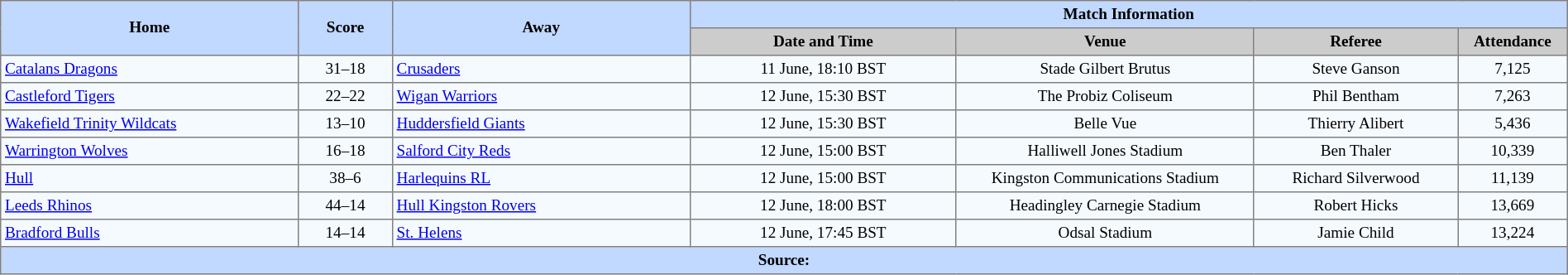<table border="1" cellpadding="3" cellspacing="0" style="border-collapse:collapse; font-size:80%; text-align:center; width:100%;">
<tr style="background:#c1d8ff;">
<th rowspan="2" style="width:19%;">Home</th>
<th rowspan="2" style="width:6%;">Score</th>
<th rowspan="2" style="width:19%;">Away</th>
<th colspan=6>Match Information</th>
</tr>
<tr style="background:#ccc;">
<th width=17%>Date and Time</th>
<th width=19%>Venue</th>
<th width=13%>Referee</th>
<th width=7%>Attendance</th>
</tr>
<tr style="background:#f5faff;">
<td align=left> <a href='#'>Catalans Dragons</a></td>
<td>31–18</td>
<td align=left> <a href='#'>Crusaders</a></td>
<td>11 June, 18:10 BST</td>
<td>Stade Gilbert Brutus</td>
<td>Steve Ganson</td>
<td>7,125</td>
</tr>
<tr style="background:#f5faff;">
<td align=left> <a href='#'>Castleford Tigers</a></td>
<td>22–22</td>
<td align=left> <a href='#'>Wigan Warriors</a></td>
<td>12 June, 15:30 BST</td>
<td>The Probiz Coliseum</td>
<td>Phil Bentham</td>
<td>7,263</td>
</tr>
<tr style="background:#f5faff;">
<td align=left> <a href='#'>Wakefield Trinity Wildcats</a></td>
<td>13–10</td>
<td align=left> <a href='#'>Huddersfield Giants</a></td>
<td>12 June, 15:30 BST</td>
<td>Belle Vue</td>
<td>Thierry Alibert</td>
<td>5,436</td>
</tr>
<tr style="background:#f5faff;">
<td align=left> <a href='#'>Warrington Wolves</a></td>
<td>16–18</td>
<td align=left> <a href='#'>Salford City Reds</a></td>
<td>12 June, 15:00 BST</td>
<td>Halliwell Jones Stadium</td>
<td>Ben Thaler</td>
<td>10,339</td>
</tr>
<tr style="background:#f5faff;">
<td align=left> <a href='#'>Hull</a></td>
<td>38–6</td>
<td align=left> <a href='#'>Harlequins RL</a></td>
<td>12 June, 15:00 BST</td>
<td>Kingston Communications Stadium</td>
<td>Richard Silverwood</td>
<td>11,139</td>
</tr>
<tr style="background:#f5faff;">
<td align=left> <a href='#'>Leeds Rhinos</a></td>
<td>44–14</td>
<td align=left> <a href='#'>Hull Kingston Rovers</a></td>
<td>12 June, 18:00 BST</td>
<td>Headingley Carnegie Stadium</td>
<td>Robert Hicks</td>
<td>13,669</td>
</tr>
<tr style="background:#f5faff;">
<td align=left> <a href='#'>Bradford Bulls</a></td>
<td>14–14</td>
<td align=left> <a href='#'>St. Helens</a></td>
<td>12 June, 17:45 BST</td>
<td>Odsal Stadium</td>
<td>Jamie Child</td>
<td>13,224</td>
</tr>
<tr style="background:#c1d8ff;">
<th colspan=12>Source:</th>
</tr>
</table>
